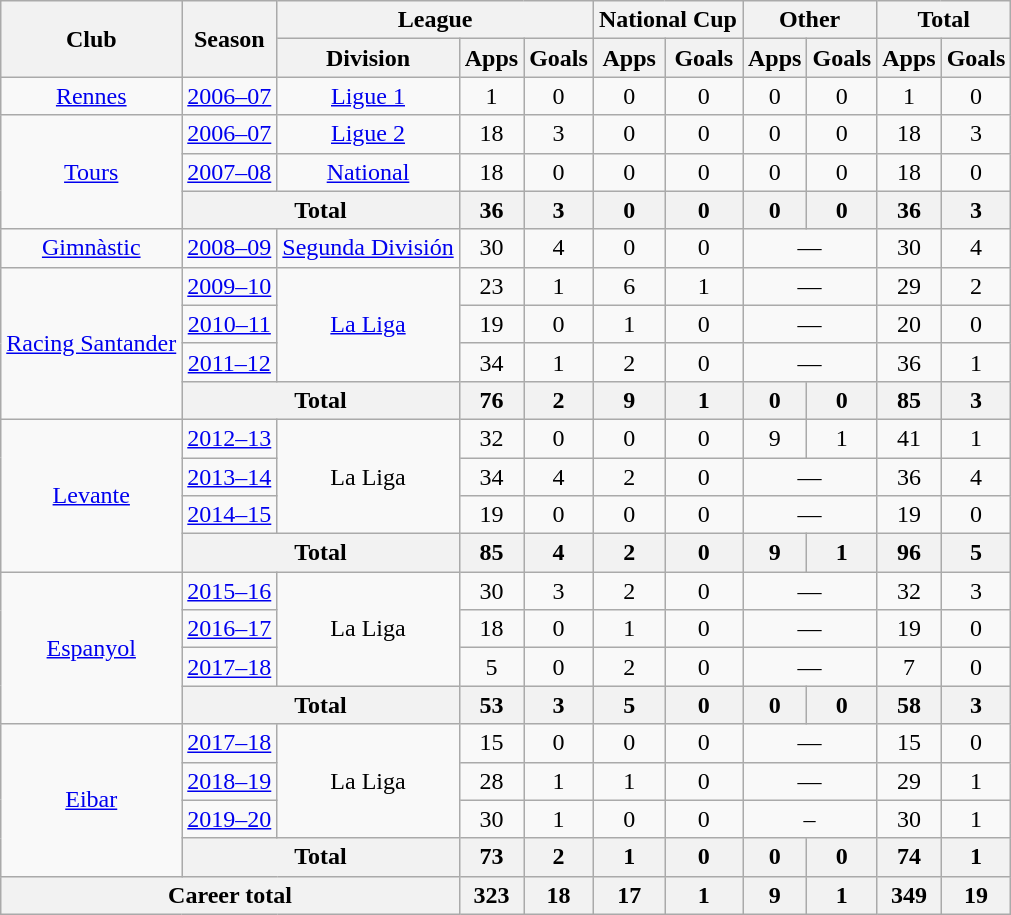<table class="wikitable" style="text-align:center">
<tr>
<th rowspan="2">Club</th>
<th rowspan="2">Season</th>
<th colspan="3">League</th>
<th colspan="2">National Cup</th>
<th colspan="2">Other</th>
<th colspan="2">Total</th>
</tr>
<tr>
<th>Division</th>
<th>Apps</th>
<th>Goals</th>
<th>Apps</th>
<th>Goals</th>
<th>Apps</th>
<th>Goals</th>
<th>Apps</th>
<th>Goals</th>
</tr>
<tr>
<td><a href='#'>Rennes</a></td>
<td><a href='#'>2006–07</a></td>
<td><a href='#'>Ligue 1</a></td>
<td>1</td>
<td>0</td>
<td>0</td>
<td>0</td>
<td>0</td>
<td>0</td>
<td>1</td>
<td>0</td>
</tr>
<tr>
<td rowspan="3"><a href='#'>Tours</a></td>
<td><a href='#'>2006–07</a></td>
<td><a href='#'>Ligue 2</a></td>
<td>18</td>
<td>3</td>
<td>0</td>
<td>0</td>
<td>0</td>
<td>0</td>
<td>18</td>
<td>3</td>
</tr>
<tr>
<td><a href='#'>2007–08</a></td>
<td><a href='#'>National</a></td>
<td>18</td>
<td>0</td>
<td>0</td>
<td>0</td>
<td>0</td>
<td>0</td>
<td>18</td>
<td>0</td>
</tr>
<tr>
<th colspan="2">Total</th>
<th>36</th>
<th>3</th>
<th>0</th>
<th>0</th>
<th>0</th>
<th>0</th>
<th>36</th>
<th>3</th>
</tr>
<tr>
<td><a href='#'>Gimnàstic</a></td>
<td><a href='#'>2008–09</a></td>
<td><a href='#'>Segunda División</a></td>
<td>30</td>
<td>4</td>
<td>0</td>
<td>0</td>
<td colspan="2">—</td>
<td>30</td>
<td>4</td>
</tr>
<tr>
<td rowspan="4"><a href='#'>Racing Santander</a></td>
<td><a href='#'>2009–10</a></td>
<td rowspan="3"><a href='#'>La Liga</a></td>
<td>23</td>
<td>1</td>
<td>6</td>
<td>1</td>
<td colspan="2">—</td>
<td>29</td>
<td>2</td>
</tr>
<tr>
<td><a href='#'>2010–11</a></td>
<td>19</td>
<td>0</td>
<td>1</td>
<td>0</td>
<td colspan="2">—</td>
<td>20</td>
<td>0</td>
</tr>
<tr>
<td><a href='#'>2011–12</a></td>
<td>34</td>
<td>1</td>
<td>2</td>
<td>0</td>
<td colspan="2">—</td>
<td>36</td>
<td>1</td>
</tr>
<tr>
<th colspan="2">Total</th>
<th>76</th>
<th>2</th>
<th>9</th>
<th>1</th>
<th>0</th>
<th>0</th>
<th>85</th>
<th>3</th>
</tr>
<tr>
<td rowspan="4"><a href='#'>Levante</a></td>
<td><a href='#'>2012–13</a></td>
<td rowspan="3">La Liga</td>
<td>32</td>
<td>0</td>
<td>0</td>
<td>0</td>
<td>9</td>
<td>1</td>
<td>41</td>
<td>1</td>
</tr>
<tr>
<td><a href='#'>2013–14</a></td>
<td>34</td>
<td>4</td>
<td>2</td>
<td>0</td>
<td colspan="2">—</td>
<td>36</td>
<td>4</td>
</tr>
<tr>
<td><a href='#'>2014–15</a></td>
<td>19</td>
<td>0</td>
<td>0</td>
<td>0</td>
<td colspan="2">—</td>
<td>19</td>
<td>0</td>
</tr>
<tr>
<th colspan="2">Total</th>
<th>85</th>
<th>4</th>
<th>2</th>
<th>0</th>
<th>9</th>
<th>1</th>
<th>96</th>
<th>5</th>
</tr>
<tr>
<td rowspan="4"><a href='#'>Espanyol</a></td>
<td><a href='#'>2015–16</a></td>
<td rowspan="3">La Liga</td>
<td>30</td>
<td>3</td>
<td>2</td>
<td>0</td>
<td colspan="2">—</td>
<td>32</td>
<td>3</td>
</tr>
<tr>
<td><a href='#'>2016–17</a></td>
<td>18</td>
<td>0</td>
<td>1</td>
<td>0</td>
<td colspan="2">—</td>
<td>19</td>
<td>0</td>
</tr>
<tr>
<td><a href='#'>2017–18</a></td>
<td>5</td>
<td>0</td>
<td>2</td>
<td>0</td>
<td colspan="2">—</td>
<td>7</td>
<td>0</td>
</tr>
<tr>
<th colspan="2">Total</th>
<th>53</th>
<th>3</th>
<th>5</th>
<th>0</th>
<th>0</th>
<th>0</th>
<th>58</th>
<th>3</th>
</tr>
<tr>
<td rowspan="4"><a href='#'>Eibar</a></td>
<td><a href='#'>2017–18</a></td>
<td rowspan="3">La Liga</td>
<td>15</td>
<td>0</td>
<td>0</td>
<td>0</td>
<td colspan="2">—</td>
<td>15</td>
<td>0</td>
</tr>
<tr>
<td><a href='#'>2018–19</a></td>
<td>28</td>
<td>1</td>
<td>1</td>
<td>0</td>
<td colspan="2">—</td>
<td>29</td>
<td>1</td>
</tr>
<tr>
<td><a href='#'>2019–20</a></td>
<td>30</td>
<td>1</td>
<td>0</td>
<td>0</td>
<td colspan="2">–</td>
<td>30</td>
<td>1</td>
</tr>
<tr>
<th colspan="2">Total</th>
<th>73</th>
<th>2</th>
<th>1</th>
<th>0</th>
<th>0</th>
<th>0</th>
<th>74</th>
<th>1</th>
</tr>
<tr>
<th colspan="3">Career total</th>
<th>323</th>
<th>18</th>
<th>17</th>
<th>1</th>
<th>9</th>
<th>1</th>
<th>349</th>
<th>19</th>
</tr>
</table>
